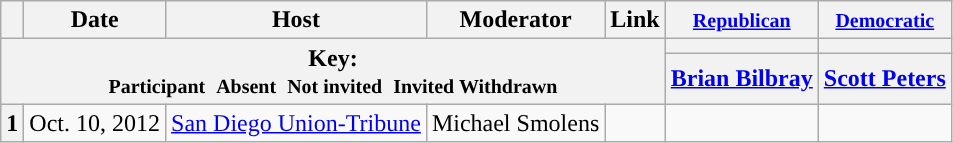<table class="wikitable" style="text-align:center;">
<tr>
<th scope="col"></th>
<th scope="col">Date</th>
<th scope="col">Host</th>
<th scope="col">Moderator</th>
<th scope="col">Link</th>
<th scope="col"><small><a href='#'>Republican</a></small></th>
<th scope="col"><small><a href='#'>Democratic</a></small></th>
</tr>
<tr>
<th colspan="5" rowspan="2">Key:<br> <small>Participant </small>  <small>Absent </small>  <small>Not invited </small>  <small>Invited  Withdrawn</small></th>
<th scope="col" style="background:"></th>
<th scope="col" style="background:"></th>
</tr>
<tr>
<th scope="col"><a href='#'>Brian Bilbray</a></th>
<th scope="col"><a href='#'>Scott Peters</a></th>
</tr>
<tr>
<th>1</th>
<td style="white-space:nowrap;">Oct. 10, 2012</td>
<td style="white-space:nowrap;"><a href='#'>San Diego Union-Tribune</a></td>
<td style="white-space:nowrap;">Michael Smolens</td>
<td style="white-space:nowrap;"></td>
<td></td>
<td></td>
</tr>
</table>
